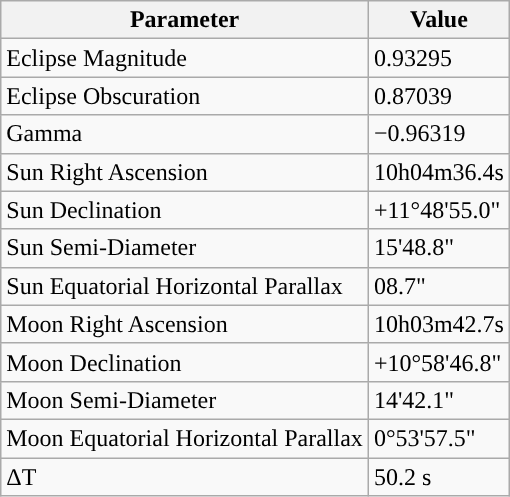<table class="wikitable">
<tr>
<th>Parameter</th>
<th>Value</th>
</tr>
<tr>
<td>Eclipse Magnitude</td>
<td>0.93295</td>
</tr>
<tr>
<td>Eclipse Obscuration</td>
<td>0.87039</td>
</tr>
<tr>
<td>Gamma</td>
<td>−0.96319</td>
</tr>
<tr>
<td>Sun Right Ascension</td>
<td>10h04m36.4s</td>
</tr>
<tr>
<td>Sun Declination</td>
<td>+11°48'55.0"</td>
</tr>
<tr>
<td>Sun Semi-Diameter</td>
<td>15'48.8"</td>
</tr>
<tr>
<td>Sun Equatorial Horizontal Parallax</td>
<td>08.7"</td>
</tr>
<tr>
<td>Moon Right Ascension</td>
<td>10h03m42.7s</td>
</tr>
<tr>
<td>Moon Declination</td>
<td>+10°58'46.8"</td>
</tr>
<tr>
<td>Moon Semi-Diameter</td>
<td>14'42.1"</td>
</tr>
<tr>
<td>Moon Equatorial Horizontal Parallax</td>
<td>0°53'57.5"</td>
</tr>
<tr>
<td>ΔT</td>
<td>50.2 s</td>
</tr>
</table>
